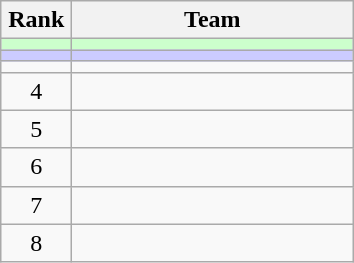<table class="wikitable">
<tr>
<th width=40>Rank</th>
<th width=180>Team</th>
</tr>
<tr bgcolor=#ccffcc>
<td align=center></td>
<td></td>
</tr>
<tr bgcolor=#ccccff>
<td align=center></td>
<td></td>
</tr>
<tr>
<td align=center></td>
<td></td>
</tr>
<tr>
<td align=center>4</td>
<td></td>
</tr>
<tr>
<td align=center>5</td>
<td></td>
</tr>
<tr>
<td align=center>6</td>
<td></td>
</tr>
<tr>
<td align=center>7</td>
<td></td>
</tr>
<tr>
<td align=center>8</td>
<td></td>
</tr>
</table>
